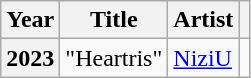<table class="wikitable plainrowheaders">
<tr>
<th scope="col">Year</th>
<th scope="col">Title</th>
<th scope="col">Artist</th>
<th scope="col"></th>
</tr>
<tr>
<th scope="row">2023</th>
<td>"Heartris"</td>
<td><a href='#'>NiziU</a></td>
<td style="text-align:center"></td>
</tr>
</table>
